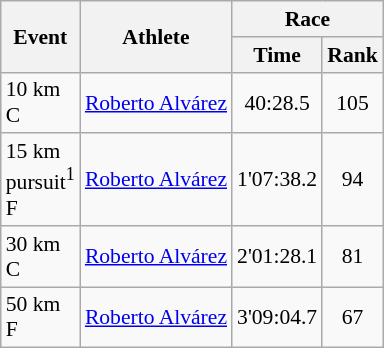<table class="wikitable" border="1" style="font-size:90%">
<tr>
<th rowspan=2>Event</th>
<th rowspan=2>Athlete</th>
<th colspan=2>Race</th>
</tr>
<tr>
<th>Time</th>
<th>Rank</th>
</tr>
<tr>
<td>10 km <br> C</td>
<td><a href='#'>Roberto Alvárez</a></td>
<td align=center>40:28.5</td>
<td align=center>105</td>
</tr>
<tr>
<td>15 km <br> pursuit<sup>1</sup> <br> F</td>
<td><a href='#'>Roberto Alvárez</a></td>
<td align=center>1'07:38.2</td>
<td align=center>94</td>
</tr>
<tr>
<td>30 km <br> C</td>
<td><a href='#'>Roberto Alvárez</a></td>
<td align=center>2'01:28.1</td>
<td align=center>81</td>
</tr>
<tr>
<td>50 km <br> F</td>
<td><a href='#'>Roberto Alvárez</a></td>
<td align=center>3'09:04.7</td>
<td align=center>67</td>
</tr>
</table>
